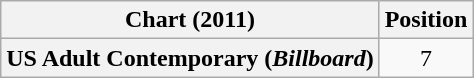<table class="wikitable plainrowheaders" style="text-align:center">
<tr>
<th scope="col">Chart (2011)</th>
<th scope="col">Position</th>
</tr>
<tr>
<th scope="row">US Adult Contemporary (<em>Billboard</em>)</th>
<td>7</td>
</tr>
</table>
